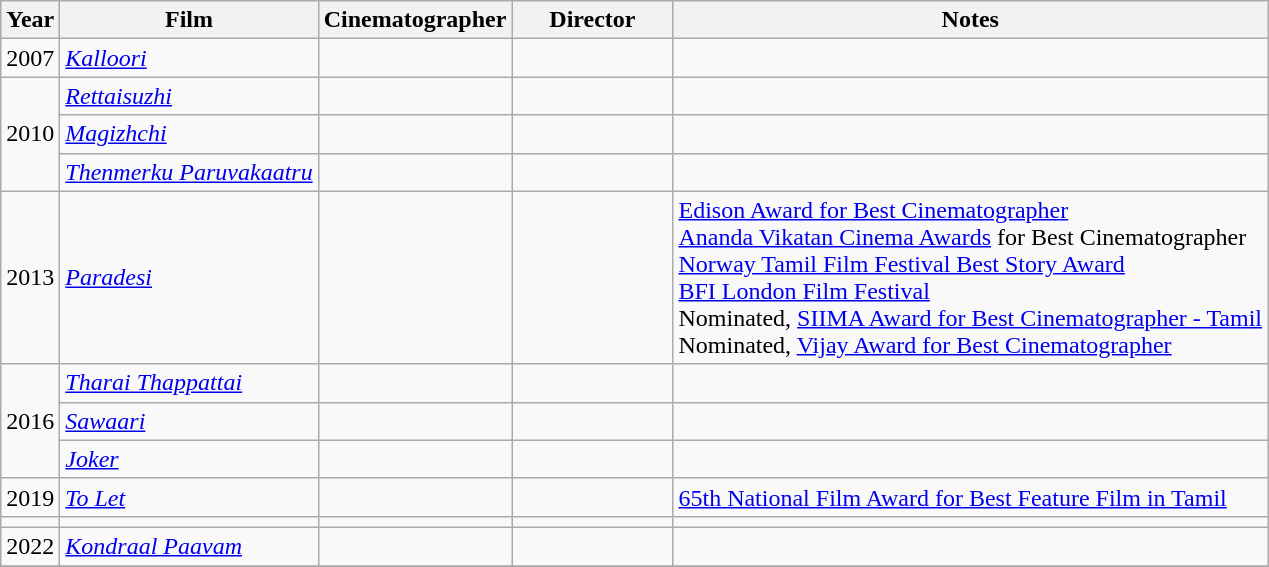<table class="wikitable sortable mw-collapsible">
<tr>
<th>Year</th>
<th>Film</th>
<th style="width:100px;">Cinematographer</th>
<th style="width:100px;">Director</th>
<th>Notes</th>
</tr>
<tr>
<td>2007</td>
<td><em><a href='#'>Kalloori</a></em></td>
<td style="text-align:center;"></td>
<td></td>
<td></td>
</tr>
<tr>
<td rowspan="3">2010</td>
<td><em><a href='#'>Rettaisuzhi</a></em></td>
<td style="text-align:center;"></td>
<td></td>
<td></td>
</tr>
<tr>
<td><em><a href='#'>Magizhchi</a></em></td>
<td style="text-align:center;"></td>
<td></td>
<td></td>
</tr>
<tr>
<td><em><a href='#'>Thenmerku Paruvakaatru</a></em></td>
<td style="text-align:center;"></td>
<td></td>
<td></td>
</tr>
<tr>
<td>2013</td>
<td><em><a href='#'>Paradesi</a></em></td>
<td style="text-align:center;"></td>
<td></td>
<td><a href='#'>Edison Award for Best Cinematographer</a><br><a href='#'>Ananda Vikatan Cinema Awards</a> for Best Cinematographer<br><a href='#'>Norway Tamil Film Festival Best Story Award</a><br><a href='#'>BFI London Film Festival</a><br>Nominated, <a href='#'>SIIMA Award for Best Cinematographer - Tamil</a><br>Nominated, <a href='#'>Vijay Award for Best Cinematographer</a></td>
</tr>
<tr>
<td rowspan="3">2016</td>
<td><em><a href='#'>Tharai Thappattai</a></em></td>
<td style="text-align:center;"></td>
<td></td>
<td></td>
</tr>
<tr>
<td><em><a href='#'>Sawaari</a></em></td>
<td style="text-align:center;"></td>
<td></td>
<td></td>
</tr>
<tr>
<td><em><a href='#'>Joker</a></em></td>
<td style="text-align:center;"></td>
<td></td>
<td></td>
</tr>
<tr>
<td>2019</td>
<td><em><a href='#'>To Let</a></em></td>
<td style="text-align:center;"></td>
<td style="text-align:center;"></td>
<td><a href='#'>65th National Film Award for Best Feature Film in Tamil</a></td>
</tr>
<tr>
<td></td>
<td></td>
<td></td>
<td></td>
<td></td>
</tr>
<tr>
<td>2022</td>
<td><em><a href='#'>Kondraal Paavam</a></em></td>
<td style="text-align:center;"></td>
<td></td>
<td></td>
</tr>
<tr>
</tr>
</table>
